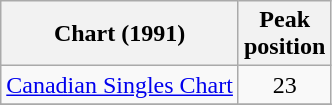<table class="wikitable">
<tr>
<th>Chart (1991)</th>
<th>Peak<br>position</th>
</tr>
<tr>
<td><a href='#'>Canadian Singles Chart</a></td>
<td align="center">23</td>
</tr>
<tr>
</tr>
</table>
